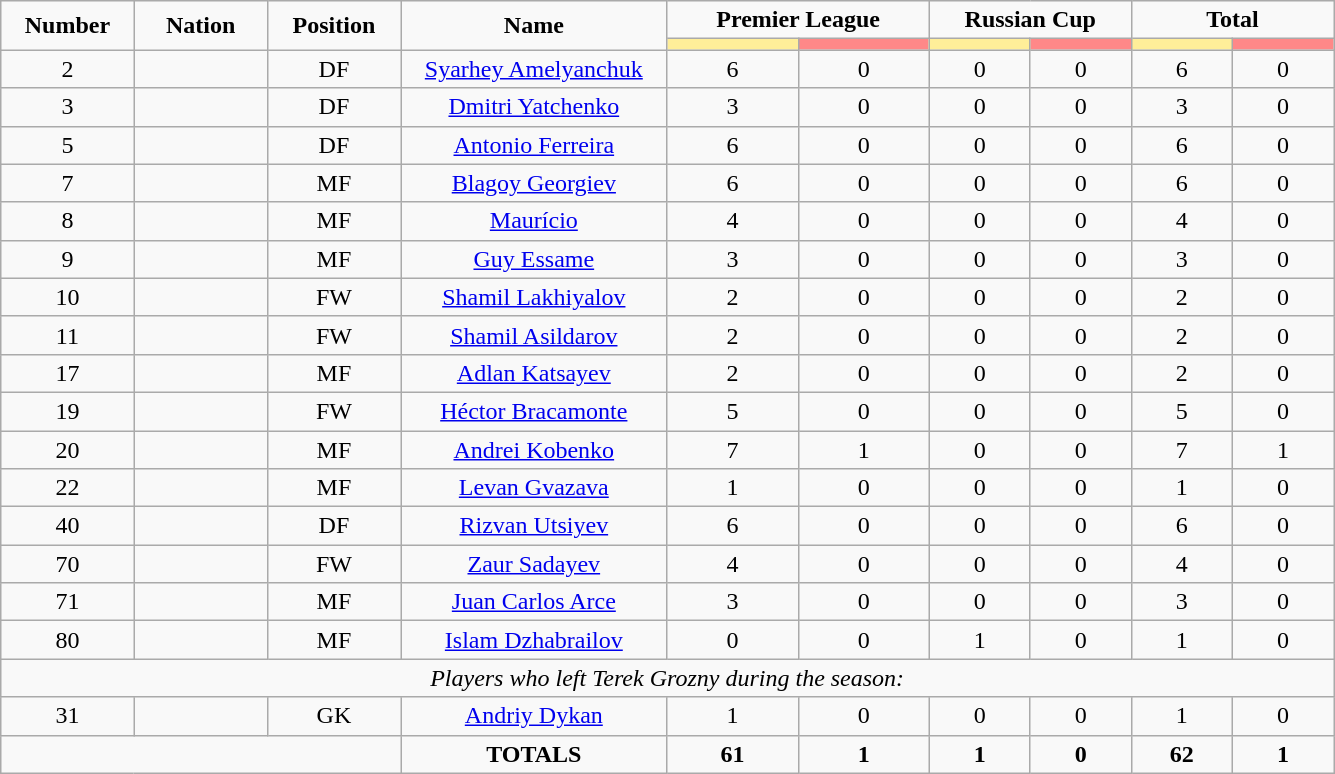<table class="wikitable" style="font-size: 100%; text-align: center;">
<tr>
<td rowspan="2" width="10%" align="center"><strong>Number</strong></td>
<td rowspan="2" width="10%" align="center"><strong>Nation</strong></td>
<td rowspan="2" width="10%" align="center"><strong>Position</strong></td>
<td rowspan="2" width="20%" align="center"><strong>Name</strong></td>
<td colspan="2" align="center"><strong>Premier League</strong></td>
<td colspan="2" align="center"><strong>Russian Cup</strong></td>
<td colspan="2" align="center"><strong>Total</strong></td>
</tr>
<tr>
<th width=80 style="background: #FFEE99"></th>
<th width=80 style="background: #FF8888"></th>
<th width=60 style="background: #FFEE99"></th>
<th width=60 style="background: #FF8888"></th>
<th width=60 style="background: #FFEE99"></th>
<th width=60 style="background: #FF8888"></th>
</tr>
<tr>
<td>2</td>
<td></td>
<td>DF</td>
<td><a href='#'>Syarhey Amelyanchuk</a></td>
<td>6</td>
<td>0</td>
<td>0</td>
<td>0</td>
<td>6</td>
<td>0</td>
</tr>
<tr>
<td>3</td>
<td></td>
<td>DF</td>
<td><a href='#'>Dmitri Yatchenko</a></td>
<td>3</td>
<td>0</td>
<td>0</td>
<td>0</td>
<td>3</td>
<td>0</td>
</tr>
<tr>
<td>5</td>
<td></td>
<td>DF</td>
<td><a href='#'>Antonio Ferreira</a></td>
<td>6</td>
<td>0</td>
<td>0</td>
<td>0</td>
<td>6</td>
<td>0</td>
</tr>
<tr>
<td>7</td>
<td></td>
<td>MF</td>
<td><a href='#'>Blagoy Georgiev</a></td>
<td>6</td>
<td>0</td>
<td>0</td>
<td>0</td>
<td>6</td>
<td>0</td>
</tr>
<tr>
<td>8</td>
<td></td>
<td>MF</td>
<td><a href='#'>Maurício</a></td>
<td>4</td>
<td>0</td>
<td>0</td>
<td>0</td>
<td>4</td>
<td>0</td>
</tr>
<tr>
<td>9</td>
<td></td>
<td>MF</td>
<td><a href='#'>Guy Essame</a></td>
<td>3</td>
<td>0</td>
<td>0</td>
<td>0</td>
<td>3</td>
<td>0</td>
</tr>
<tr>
<td>10</td>
<td></td>
<td>FW</td>
<td><a href='#'>Shamil Lakhiyalov</a></td>
<td>2</td>
<td>0</td>
<td>0</td>
<td>0</td>
<td>2</td>
<td>0</td>
</tr>
<tr>
<td>11</td>
<td></td>
<td>FW</td>
<td><a href='#'>Shamil Asildarov</a></td>
<td>2</td>
<td>0</td>
<td>0</td>
<td>0</td>
<td>2</td>
<td>0</td>
</tr>
<tr>
<td>17</td>
<td></td>
<td>MF</td>
<td><a href='#'>Adlan Katsayev</a></td>
<td>2</td>
<td>0</td>
<td>0</td>
<td>0</td>
<td>2</td>
<td>0</td>
</tr>
<tr>
<td>19</td>
<td></td>
<td>FW</td>
<td><a href='#'>Héctor Bracamonte</a></td>
<td>5</td>
<td>0</td>
<td>0</td>
<td>0</td>
<td>5</td>
<td>0</td>
</tr>
<tr>
<td>20</td>
<td></td>
<td>MF</td>
<td><a href='#'>Andrei Kobenko</a></td>
<td>7</td>
<td>1</td>
<td>0</td>
<td>0</td>
<td>7</td>
<td>1</td>
</tr>
<tr>
<td>22</td>
<td></td>
<td>MF</td>
<td><a href='#'>Levan Gvazava</a></td>
<td>1</td>
<td>0</td>
<td>0</td>
<td>0</td>
<td>1</td>
<td>0</td>
</tr>
<tr>
<td>40</td>
<td></td>
<td>DF</td>
<td><a href='#'>Rizvan Utsiyev</a></td>
<td>6</td>
<td>0</td>
<td>0</td>
<td>0</td>
<td>6</td>
<td>0</td>
</tr>
<tr>
<td>70</td>
<td></td>
<td>FW</td>
<td><a href='#'>Zaur Sadayev</a></td>
<td>4</td>
<td>0</td>
<td>0</td>
<td>0</td>
<td>4</td>
<td>0</td>
</tr>
<tr>
<td>71</td>
<td></td>
<td>MF</td>
<td><a href='#'>Juan Carlos Arce</a></td>
<td>3</td>
<td>0</td>
<td>0</td>
<td>0</td>
<td>3</td>
<td>0</td>
</tr>
<tr>
<td>80</td>
<td></td>
<td>MF</td>
<td><a href='#'>Islam Dzhabrailov</a></td>
<td>0</td>
<td>0</td>
<td>1</td>
<td>0</td>
<td>1</td>
<td>0</td>
</tr>
<tr>
<td colspan="14"><em>Players who left Terek Grozny during the season:</em></td>
</tr>
<tr>
<td>31</td>
<td></td>
<td>GK</td>
<td><a href='#'>Andriy Dykan</a></td>
<td>1</td>
<td>0</td>
<td>0</td>
<td>0</td>
<td>1</td>
<td>0</td>
</tr>
<tr>
<td colspan="3"></td>
<td><strong>TOTALS</strong></td>
<td><strong>61</strong></td>
<td><strong>1</strong></td>
<td><strong>1</strong></td>
<td><strong>0</strong></td>
<td><strong>62</strong></td>
<td><strong>1</strong></td>
</tr>
</table>
